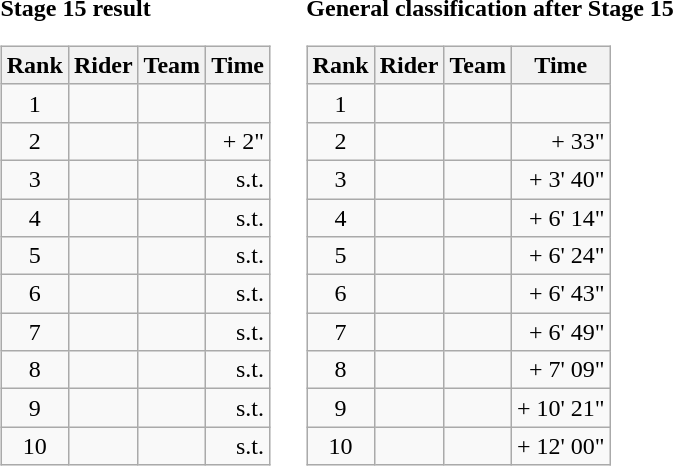<table>
<tr>
<td><strong>Stage 15 result</strong><br><table class="wikitable">
<tr>
<th scope="col">Rank</th>
<th scope="col">Rider</th>
<th scope="col">Team</th>
<th scope="col">Time</th>
</tr>
<tr>
<td style="text-align:center;">1</td>
<td></td>
<td></td>
<td style="text-align:right;"></td>
</tr>
<tr>
<td style="text-align:center;">2</td>
<td></td>
<td></td>
<td style="text-align:right;">+ 2"</td>
</tr>
<tr>
<td style="text-align:center;">3</td>
<td></td>
<td></td>
<td style="text-align:right;">s.t.</td>
</tr>
<tr>
<td style="text-align:center;">4</td>
<td></td>
<td></td>
<td style="text-align:right;">s.t.</td>
</tr>
<tr>
<td style="text-align:center;">5</td>
<td></td>
<td></td>
<td style="text-align:right;">s.t.</td>
</tr>
<tr>
<td style="text-align:center;">6</td>
<td></td>
<td></td>
<td style="text-align:right;">s.t.</td>
</tr>
<tr>
<td style="text-align:center;">7</td>
<td></td>
<td></td>
<td style="text-align:right;">s.t.</td>
</tr>
<tr>
<td style="text-align:center;">8</td>
<td></td>
<td></td>
<td style="text-align:right;">s.t.</td>
</tr>
<tr>
<td style="text-align:center;">9</td>
<td></td>
<td></td>
<td style="text-align:right;">s.t.</td>
</tr>
<tr>
<td style="text-align:center;">10</td>
<td></td>
<td></td>
<td style="text-align:right;">s.t.</td>
</tr>
</table>
</td>
<td></td>
<td><strong>General classification after Stage 15</strong><br><table class="wikitable">
<tr>
<th scope="col">Rank</th>
<th scope="col">Rider</th>
<th scope="col">Team</th>
<th scope="col">Time</th>
</tr>
<tr>
<td style="text-align:center;">1</td>
<td></td>
<td></td>
<td style="text-align:right;"></td>
</tr>
<tr>
<td style="text-align:center;">2</td>
<td></td>
<td></td>
<td style="text-align:right;">+ 33"</td>
</tr>
<tr>
<td style="text-align:center;">3</td>
<td></td>
<td></td>
<td style="text-align:right;">+ 3' 40"</td>
</tr>
<tr>
<td style="text-align:center;">4</td>
<td></td>
<td></td>
<td style="text-align:right;">+ 6' 14"</td>
</tr>
<tr>
<td style="text-align:center;">5</td>
<td></td>
<td></td>
<td style="text-align:right;">+ 6' 24"</td>
</tr>
<tr>
<td style="text-align:center;">6</td>
<td></td>
<td></td>
<td style="text-align:right;">+ 6' 43"</td>
</tr>
<tr>
<td style="text-align:center;">7</td>
<td></td>
<td></td>
<td style="text-align:right;">+ 6' 49"</td>
</tr>
<tr>
<td style="text-align:center;">8</td>
<td></td>
<td></td>
<td style="text-align:right;">+ 7' 09"</td>
</tr>
<tr>
<td style="text-align:center;">9</td>
<td></td>
<td></td>
<td style="text-align:right;">+ 10' 21"</td>
</tr>
<tr>
<td style="text-align:center;">10</td>
<td></td>
<td></td>
<td style="text-align:right;">+ 12' 00"</td>
</tr>
</table>
</td>
</tr>
</table>
